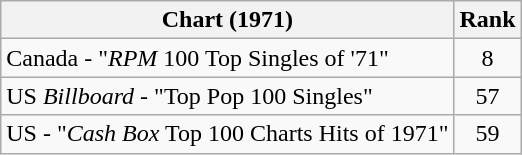<table class="wikitable sortable">
<tr>
<th align="left">Chart (1971)</th>
<th style="text-align:center;">Rank</th>
</tr>
<tr>
<td>Canada - "<em>RPM</em> 100 Top Singles of '71"</td>
<td style="text-align:center;">8</td>
</tr>
<tr>
<td align="left">US <em>Billboard</em> - "Top Pop 100 Singles"</td>
<td style="text-align:center;">57</td>
</tr>
<tr>
<td align="left">US - "<em>Cash Box</em> Top 100 Charts Hits of 1971"</td>
<td style="text-align:center;">59</td>
</tr>
</table>
